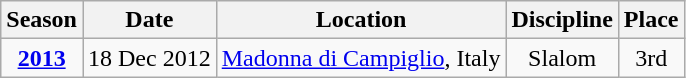<table class="wikitable">
<tr>
<th>Season</th>
<th>Date</th>
<th>Location</th>
<th>Discipline</th>
<th>Place</th>
</tr>
<tr>
<td align=center rowspan=1><strong><a href='#'>2013</a></strong></td>
<td align=center>18 Dec 2012</td>
<td> <a href='#'>Madonna di Campiglio</a>, Italy</td>
<td align=center>Slalom</td>
<td align=center>3rd</td>
</tr>
</table>
